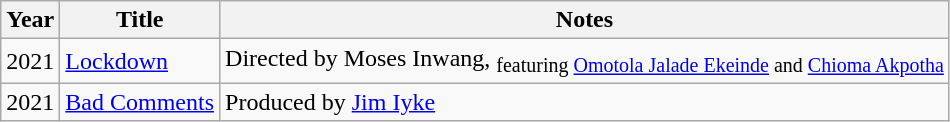<table class="wikitable">
<tr>
<th>Year</th>
<th>Title</th>
<th>Notes</th>
</tr>
<tr>
<td>2021</td>
<td><a href='#'>Lockdown</a></td>
<td>Directed by Moses Inwang, <sub>featuring <a href='#'>Omotola Jalade Ekeinde</a> and <a href='#'>Chioma Akpotha</a></sub></td>
</tr>
<tr>
<td>2021</td>
<td><a href='#'>Bad Comments</a></td>
<td>Produced by <a href='#'>Jim Iyke</a></td>
</tr>
</table>
